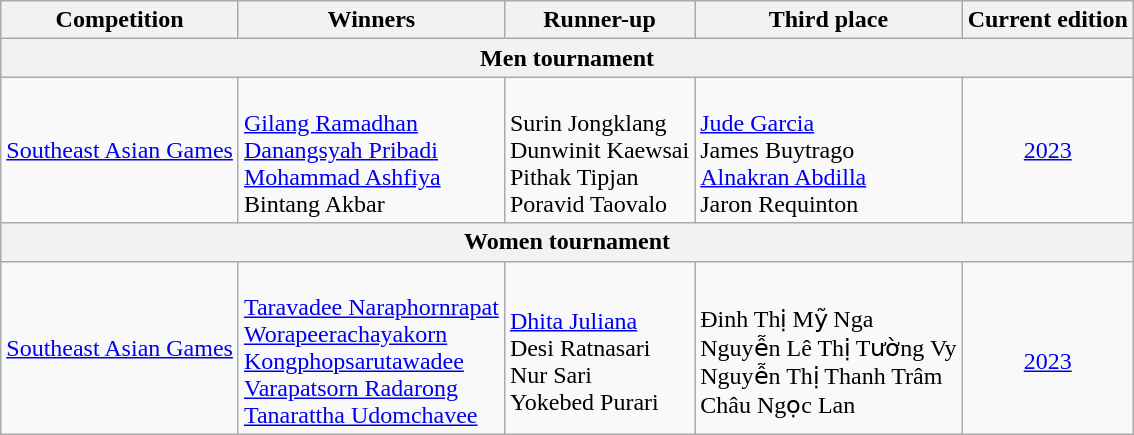<table class="wikitable">
<tr>
<th>Competition</th>
<th>Winners</th>
<th>Runner-up</th>
<th>Third place</th>
<th>Current edition</th>
</tr>
<tr>
<th colspan=5>Men tournament</th>
</tr>
<tr>
<td><a href='#'>Southeast Asian Games</a></td>
<td nowrap=true><br><a href='#'>Gilang Ramadhan</a><br><a href='#'>Danangsyah Pribadi</a><br><a href='#'>Mohammad Ashfiya</a><br>Bintang Akbar</td>
<td><br>Surin Jongklang<br>Dunwinit Kaewsai<br>Pithak Tipjan<br>Poravid Taovalo</td>
<td><br><a href='#'>Jude Garcia</a><br>James Buytrago<br><a href='#'>Alnakran Abdilla</a><br>Jaron Requinton</td>
<td align=center><a href='#'>2023</a></td>
</tr>
<tr>
<th colspan=5>Women tournament</th>
</tr>
<tr>
<td><a href='#'>Southeast Asian Games</a></td>
<td><br><a href='#'>Taravadee Naraphornrapat</a><br><a href='#'>Worapeerachayakorn<br>Kongphopsarutawadee</a><br><a href='#'>Varapatsorn Radarong</a><br><a href='#'>Tanarattha Udomchavee</a></td>
<td nowrap=true><br><a href='#'>Dhita Juliana</a><br>Desi Ratnasari<br>Nur Sari<br>Yokebed Purari</td>
<td><br>Đinh Thị Mỹ Nga<br>Nguyễn Lê Thị Tường Vy<br>Nguyễn Thị Thanh Trâm<br>Châu Ngọc Lan</td>
<td align=center><br><a href='#'>2023</a></td>
</tr>
</table>
